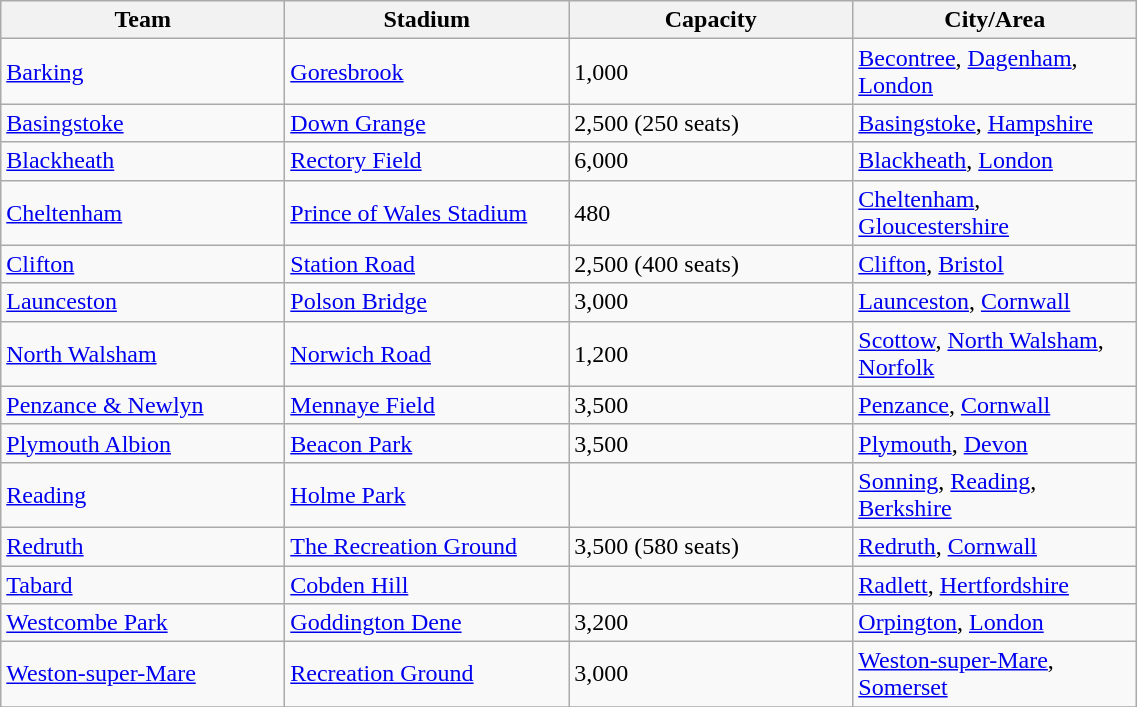<table class="wikitable sortable" width=60%>
<tr>
<th width=25%>Team</th>
<th width=25%>Stadium</th>
<th width=25%>Capacity</th>
<th width=25%>City/Area</th>
</tr>
<tr>
<td><a href='#'>Barking</a></td>
<td><a href='#'>Goresbrook</a></td>
<td>1,000</td>
<td><a href='#'>Becontree</a>, <a href='#'>Dagenham</a>, <a href='#'>London</a></td>
</tr>
<tr>
<td><a href='#'>Basingstoke</a></td>
<td><a href='#'>Down Grange</a></td>
<td>2,500 (250 seats)</td>
<td><a href='#'>Basingstoke</a>, <a href='#'>Hampshire</a></td>
</tr>
<tr>
<td><a href='#'>Blackheath</a></td>
<td><a href='#'>Rectory Field</a></td>
<td>6,000</td>
<td><a href='#'>Blackheath</a>, <a href='#'>London</a></td>
</tr>
<tr>
<td><a href='#'>Cheltenham</a></td>
<td><a href='#'>Prince of Wales Stadium</a></td>
<td>480</td>
<td><a href='#'>Cheltenham</a>, <a href='#'>Gloucestershire</a></td>
</tr>
<tr>
<td><a href='#'>Clifton</a></td>
<td><a href='#'>Station Road</a></td>
<td>2,500 (400 seats)</td>
<td><a href='#'>Clifton</a>, <a href='#'>Bristol</a></td>
</tr>
<tr>
<td><a href='#'>Launceston</a></td>
<td><a href='#'>Polson Bridge</a></td>
<td>3,000</td>
<td><a href='#'>Launceston</a>, <a href='#'>Cornwall</a></td>
</tr>
<tr>
<td><a href='#'>North Walsham</a></td>
<td><a href='#'>Norwich Road</a></td>
<td>1,200</td>
<td><a href='#'>Scottow</a>, <a href='#'>North Walsham</a>, <a href='#'>Norfolk</a></td>
</tr>
<tr>
<td><a href='#'>Penzance & Newlyn</a></td>
<td><a href='#'>Mennaye Field</a></td>
<td>3,500</td>
<td><a href='#'>Penzance</a>, <a href='#'>Cornwall</a></td>
</tr>
<tr>
<td><a href='#'>Plymouth Albion</a></td>
<td><a href='#'>Beacon Park</a></td>
<td>3,500</td>
<td><a href='#'>Plymouth</a>, <a href='#'>Devon</a></td>
</tr>
<tr>
<td><a href='#'>Reading</a></td>
<td><a href='#'>Holme Park</a></td>
<td></td>
<td><a href='#'>Sonning</a>, <a href='#'>Reading</a>, <a href='#'>Berkshire</a></td>
</tr>
<tr>
<td><a href='#'>Redruth</a></td>
<td><a href='#'>The Recreation Ground</a></td>
<td>3,500 (580 seats)</td>
<td><a href='#'>Redruth</a>, <a href='#'>Cornwall</a></td>
</tr>
<tr>
<td><a href='#'>Tabard</a></td>
<td><a href='#'>Cobden Hill</a></td>
<td></td>
<td><a href='#'>Radlett</a>, <a href='#'>Hertfordshire</a></td>
</tr>
<tr>
<td><a href='#'>Westcombe Park</a></td>
<td><a href='#'>Goddington Dene</a></td>
<td>3,200</td>
<td><a href='#'>Orpington</a>, <a href='#'>London</a></td>
</tr>
<tr>
<td><a href='#'>Weston-super-Mare</a></td>
<td><a href='#'>Recreation Ground</a></td>
<td>3,000</td>
<td><a href='#'>Weston-super-Mare</a>, <a href='#'>Somerset</a></td>
</tr>
<tr>
</tr>
</table>
